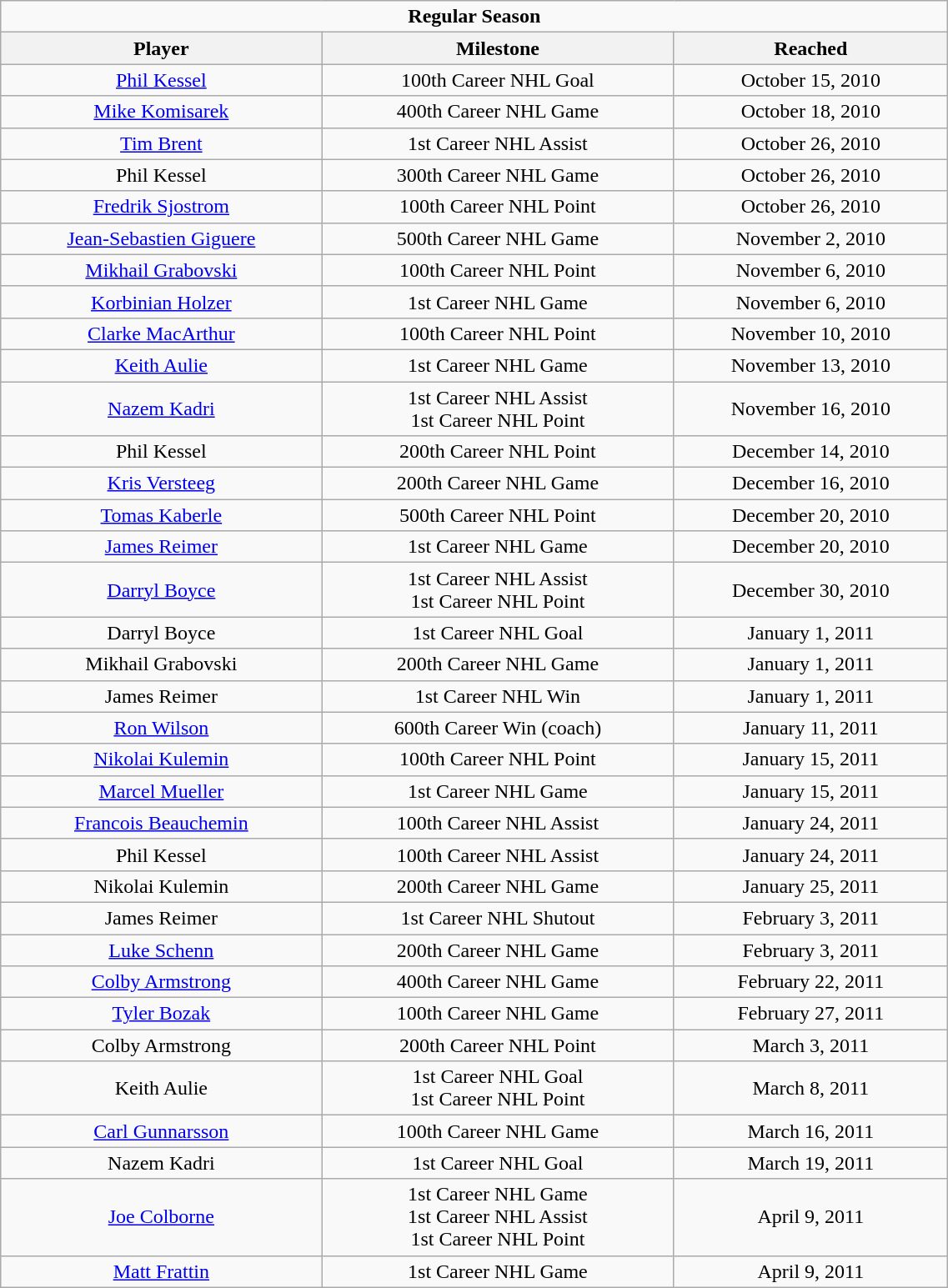<table class="wikitable" style="width:60%; text-align:center;">
<tr>
<td colspan="10" style="text-align:center;"><strong>Regular Season</strong></td>
</tr>
<tr>
<th>Player</th>
<th>Milestone</th>
<th>Reached</th>
</tr>
<tr>
<td><a href='#'>Phil Kessel</a></td>
<td>100th Career NHL Goal</td>
<td>October 15, 2010</td>
</tr>
<tr>
<td><a href='#'>Mike Komisarek</a></td>
<td>400th Career NHL Game</td>
<td>October 18, 2010</td>
</tr>
<tr>
<td><a href='#'>Tim Brent</a></td>
<td>1st Career NHL Assist</td>
<td>October 26, 2010</td>
</tr>
<tr>
<td>Phil Kessel</td>
<td>300th Career NHL Game</td>
<td>October 26, 2010</td>
</tr>
<tr>
<td><a href='#'>Fredrik Sjostrom</a></td>
<td>100th Career NHL Point</td>
<td>October 26, 2010</td>
</tr>
<tr>
<td><a href='#'>Jean-Sebastien Giguere</a></td>
<td>500th Career NHL Game</td>
<td>November 2, 2010</td>
</tr>
<tr>
<td><a href='#'>Mikhail Grabovski</a></td>
<td>100th Career NHL Point</td>
<td>November 6, 2010</td>
</tr>
<tr>
<td><a href='#'>Korbinian Holzer</a></td>
<td>1st Career NHL Game</td>
<td>November 6, 2010</td>
</tr>
<tr>
<td><a href='#'>Clarke MacArthur</a></td>
<td>100th Career NHL Point</td>
<td>November 10, 2010</td>
</tr>
<tr>
<td><a href='#'>Keith Aulie</a></td>
<td>1st Career NHL Game</td>
<td>November 13, 2010</td>
</tr>
<tr>
<td><a href='#'>Nazem Kadri</a></td>
<td>1st Career NHL Assist<br>1st Career NHL Point</td>
<td>November 16, 2010</td>
</tr>
<tr>
<td>Phil Kessel</td>
<td>200th Career NHL Point</td>
<td>December 14, 2010</td>
</tr>
<tr>
<td><a href='#'>Kris Versteeg</a></td>
<td>200th Career NHL Game</td>
<td>December 16, 2010</td>
</tr>
<tr>
<td><a href='#'>Tomas Kaberle</a></td>
<td>500th Career NHL Point</td>
<td>December 20, 2010</td>
</tr>
<tr>
<td><a href='#'>James Reimer</a></td>
<td>1st Career NHL Game</td>
<td>December 20, 2010</td>
</tr>
<tr>
<td><a href='#'>Darryl Boyce</a></td>
<td>1st Career NHL Assist<br>1st Career NHL Point</td>
<td>December 30, 2010</td>
</tr>
<tr>
<td>Darryl Boyce</td>
<td>1st Career NHL Goal</td>
<td>January 1, 2011</td>
</tr>
<tr>
<td>Mikhail Grabovski</td>
<td>200th Career NHL Game</td>
<td>January 1, 2011</td>
</tr>
<tr>
<td>James Reimer</td>
<td>1st Career NHL Win</td>
<td>January 1, 2011</td>
</tr>
<tr>
<td><a href='#'>Ron Wilson</a></td>
<td>600th Career Win (coach)</td>
<td>January 11, 2011</td>
</tr>
<tr>
<td><a href='#'>Nikolai Kulemin</a></td>
<td>100th Career NHL Point</td>
<td>January 15, 2011</td>
</tr>
<tr>
<td><a href='#'>Marcel Mueller</a></td>
<td>1st Career NHL Game</td>
<td>January 15, 2011</td>
</tr>
<tr>
<td><a href='#'>Francois Beauchemin</a></td>
<td>100th Career NHL Assist</td>
<td>January 24, 2011</td>
</tr>
<tr>
<td>Phil Kessel</td>
<td>100th Career NHL Assist</td>
<td>January 24, 2011</td>
</tr>
<tr>
<td>Nikolai Kulemin</td>
<td>200th Career NHL Game</td>
<td>January 25, 2011</td>
</tr>
<tr>
<td>James Reimer</td>
<td>1st Career NHL Shutout</td>
<td>February 3, 2011</td>
</tr>
<tr>
<td><a href='#'>Luke Schenn</a></td>
<td>200th Career NHL Game</td>
<td>February 3, 2011</td>
</tr>
<tr>
<td><a href='#'>Colby Armstrong</a></td>
<td>400th Career NHL Game</td>
<td>February 22, 2011</td>
</tr>
<tr>
<td><a href='#'>Tyler Bozak</a></td>
<td>100th Career NHL Game</td>
<td>February 27, 2011</td>
</tr>
<tr>
<td>Colby Armstrong</td>
<td>200th Career NHL Point</td>
<td>March 3, 2011</td>
</tr>
<tr>
<td>Keith Aulie</td>
<td>1st Career NHL Goal<br>1st Career NHL Point</td>
<td>March 8, 2011</td>
</tr>
<tr>
<td><a href='#'>Carl Gunnarsson</a></td>
<td>100th Career NHL Game</td>
<td>March 16, 2011</td>
</tr>
<tr>
<td>Nazem Kadri</td>
<td>1st Career NHL Goal</td>
<td>March 19, 2011</td>
</tr>
<tr>
<td><a href='#'>Joe Colborne</a></td>
<td>1st Career NHL Game<br>1st Career NHL Assist<br>1st Career NHL Point</td>
<td>April 9, 2011</td>
</tr>
<tr>
<td><a href='#'>Matt Frattin</a></td>
<td>1st Career NHL Game</td>
<td>April 9, 2011</td>
</tr>
</table>
